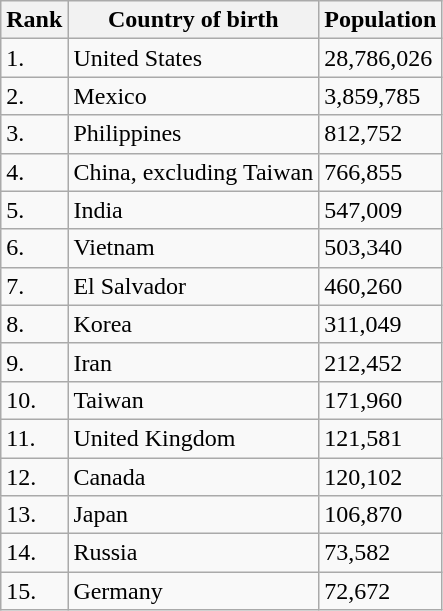<table class="wikitable sortable">
<tr>
<th>Rank</th>
<th>Country of birth</th>
<th>Population</th>
</tr>
<tr>
<td>1.</td>
<td>United States</td>
<td>28,786,026</td>
</tr>
<tr>
<td>2.</td>
<td>Mexico</td>
<td>3,859,785</td>
</tr>
<tr>
<td>3.</td>
<td>Philippines</td>
<td>812,752</td>
</tr>
<tr>
<td>4.</td>
<td>China, excluding Taiwan</td>
<td>766,855</td>
</tr>
<tr>
<td>5.</td>
<td>India</td>
<td>547,009</td>
</tr>
<tr>
<td>6.</td>
<td>Vietnam</td>
<td>503,340</td>
</tr>
<tr>
<td>7.</td>
<td>El Salvador</td>
<td>460,260</td>
</tr>
<tr>
<td>8.</td>
<td>Korea</td>
<td>311,049</td>
</tr>
<tr>
<td>9.</td>
<td>Iran</td>
<td>212,452</td>
</tr>
<tr>
<td>10.</td>
<td>Taiwan</td>
<td>171,960</td>
</tr>
<tr>
<td>11.</td>
<td>United Kingdom</td>
<td>121,581</td>
</tr>
<tr>
<td>12.</td>
<td>Canada</td>
<td>120,102</td>
</tr>
<tr>
<td>13.</td>
<td>Japan</td>
<td>106,870</td>
</tr>
<tr>
<td>14.</td>
<td>Russia</td>
<td>73,582</td>
</tr>
<tr>
<td>15.</td>
<td>Germany</td>
<td>72,672</td>
</tr>
</table>
